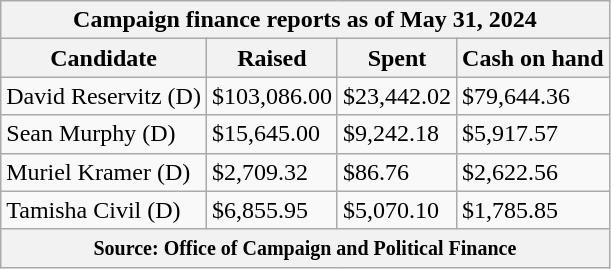<table class="wikitable sortable">
<tr>
<th colspan=4>Campaign finance reports as of May 31, 2024</th>
</tr>
<tr style="text-align:center;">
<th>Candidate</th>
<th>Raised</th>
<th>Spent</th>
<th>Cash on hand</th>
</tr>
<tr>
<td>David Reservitz (D)</td>
<td>$103,086.00</td>
<td>$23,442.02</td>
<td>$79,644.36</td>
</tr>
<tr>
<td>Sean Murphy (D)</td>
<td>$15,645.00</td>
<td>$9,242.18</td>
<td>$5,917.57</td>
</tr>
<tr>
<td>Muriel Kramer (D)</td>
<td>$2,709.32</td>
<td>$86.76</td>
<td>$2,622.56</td>
</tr>
<tr>
<td>Tamisha Civil (D)</td>
<td>$6,855.95</td>
<td>$5,070.10</td>
<td>$1,785.85</td>
</tr>
<tr>
<th colspan="4"><small>Source: Office of Campaign and Political Finance</small></th>
</tr>
</table>
